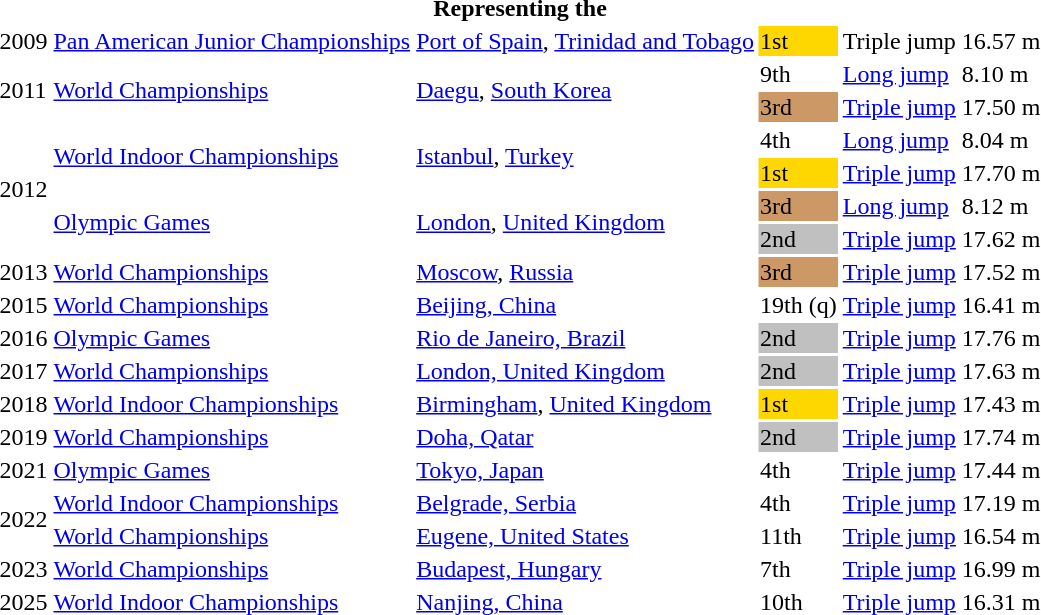<table>
<tr>
<th colspan="7">Representing the </th>
</tr>
<tr>
<td>2009</td>
<td><a href='#'>Pan American Junior Championships</a></td>
<td><a href='#'>Port of Spain</a>, <a href='#'>Trinidad and Tobago</a></td>
<td bgcolor="gold">1st</td>
<td>Triple jump</td>
<td>16.57 m</td>
</tr>
<tr>
<td rowspan=2>2011</td>
<td rowspan=2><a href='#'>World Championships</a></td>
<td rowspan=2><a href='#'>Daegu</a>, <a href='#'>South Korea</a></td>
<td>9th</td>
<td><a href='#'>Long jump</a></td>
<td>8.10 m</td>
</tr>
<tr>
<td style="background:#c96;">3rd</td>
<td><a href='#'>Triple jump</a></td>
<td>17.50 m</td>
</tr>
<tr>
<td rowspan=4>2012</td>
<td rowspan=2><a href='#'>World Indoor Championships</a></td>
<td rowspan=2><a href='#'>Istanbul</a>, <a href='#'>Turkey</a></td>
<td>4th</td>
<td><a href='#'>Long jump</a></td>
<td>8.04 m</td>
</tr>
<tr>
<td bgcolor="gold">1st</td>
<td><a href='#'>Triple jump</a></td>
<td>17.70 m</td>
</tr>
<tr>
<td rowspan=2><a href='#'>Olympic Games</a></td>
<td rowspan=2><a href='#'>London</a>, <a href='#'>United Kingdom</a></td>
<td style="background:#c96;">3rd</td>
<td><a href='#'>Long jump</a></td>
<td>8.12 m</td>
</tr>
<tr>
<td bgcolor="silver">2nd</td>
<td><a href='#'>Triple jump</a></td>
<td>17.62 m</td>
</tr>
<tr>
<td>2013</td>
<td><a href='#'>World Championships</a></td>
<td><a href='#'>Moscow</a>, <a href='#'>Russia</a></td>
<td style="background:#c96;">3rd</td>
<td><a href='#'>Triple jump</a></td>
<td>17.52 m</td>
</tr>
<tr>
<td>2015</td>
<td><a href='#'>World Championships</a></td>
<td><a href='#'>Beijing, China</a></td>
<td>19th (q)</td>
<td><a href='#'>Triple jump</a></td>
<td>16.41 m</td>
</tr>
<tr>
<td>2016</td>
<td><a href='#'>Olympic Games</a></td>
<td><a href='#'>Rio de Janeiro, Brazil</a></td>
<td style="background:silver;">2nd</td>
<td><a href='#'>Triple jump</a></td>
<td>17.76 m</td>
</tr>
<tr>
<td>2017</td>
<td><a href='#'>World Championships</a></td>
<td><a href='#'>London, United Kingdom</a></td>
<td bgcolor=silver>2nd</td>
<td><a href='#'>Triple jump</a></td>
<td>17.63 m</td>
</tr>
<tr>
<td>2018</td>
<td><a href='#'>World Indoor Championships</a></td>
<td><a href='#'>Birmingham</a>, <a href='#'>United Kingdom</a></td>
<td bgcolor=gold>1st</td>
<td><a href='#'>Triple jump</a></td>
<td>17.43 m</td>
</tr>
<tr>
<td>2019</td>
<td><a href='#'>World Championships</a></td>
<td><a href='#'>Doha, Qatar</a></td>
<td bgcolor=silver>2nd</td>
<td><a href='#'>Triple jump</a></td>
<td>17.74 m</td>
</tr>
<tr>
<td>2021</td>
<td><a href='#'>Olympic Games</a></td>
<td><a href='#'>Tokyo, Japan</a></td>
<td>4th</td>
<td><a href='#'>Triple jump</a></td>
<td>17.44 m</td>
</tr>
<tr>
<td rowspan=2>2022</td>
<td><a href='#'>World Indoor Championships</a></td>
<td><a href='#'>Belgrade, Serbia</a></td>
<td>4th</td>
<td><a href='#'>Triple jump</a></td>
<td>17.19 m</td>
</tr>
<tr>
<td><a href='#'>World Championships</a></td>
<td><a href='#'>Eugene, United States</a></td>
<td>11th</td>
<td><a href='#'>Triple jump</a></td>
<td>16.54 m</td>
</tr>
<tr>
<td>2023</td>
<td><a href='#'>World Championships</a></td>
<td><a href='#'>Budapest, Hungary</a></td>
<td>7th</td>
<td><a href='#'>Triple jump</a></td>
<td>16.99 m</td>
</tr>
<tr>
<td>2025</td>
<td><a href='#'>World Indoor Championships</a></td>
<td><a href='#'>Nanjing, China</a></td>
<td>10th</td>
<td><a href='#'>Triple jump</a></td>
<td>16.31 m</td>
</tr>
</table>
